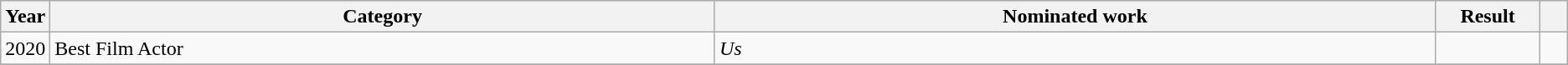<table class=wikitable>
<tr>
<th scope="col" style="width:1em;">Year</th>
<th scope="col" style="width:36em;">Category</th>
<th scope="col" style="width:39em;">Nominated work</th>
<th scope="col" style="width:5em;">Result</th>
<th scope="col" style="width:1em;"></th>
</tr>
<tr>
<td>2020</td>
<td>Best Film Actor</td>
<td><em>Us</em></td>
<td></td>
<td></td>
</tr>
<tr>
</tr>
</table>
